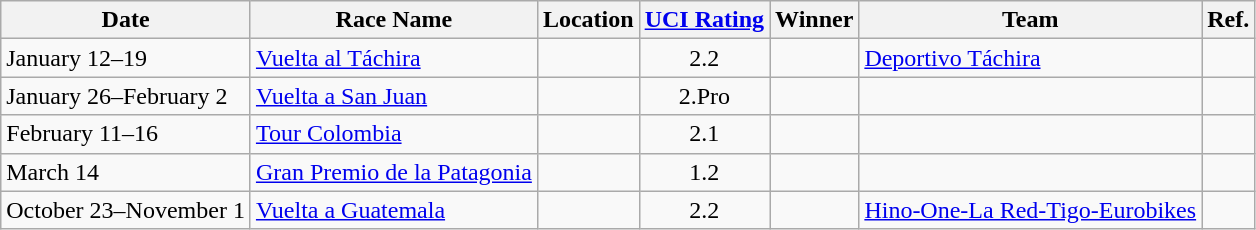<table class="wikitable sortable">
<tr>
<th>Date</th>
<th>Race Name</th>
<th>Location</th>
<th><a href='#'>UCI Rating</a></th>
<th>Winner</th>
<th>Team</th>
<th>Ref.</th>
</tr>
<tr>
<td>January 12–19</td>
<td><a href='#'>Vuelta al Táchira</a></td>
<td></td>
<td align=center>2.2</td>
<td></td>
<td><a href='#'>Deportivo Táchira</a></td>
<td align=center></td>
</tr>
<tr>
<td>January 26–February 2</td>
<td><a href='#'>Vuelta a San Juan</a></td>
<td></td>
<td align=center>2.Pro</td>
<td></td>
<td></td>
<td align=center></td>
</tr>
<tr>
<td>February 11–16</td>
<td><a href='#'>Tour Colombia</a></td>
<td></td>
<td align=center>2.1</td>
<td></td>
<td></td>
<td align=center></td>
</tr>
<tr>
<td>March 14</td>
<td><a href='#'>Gran Premio de la Patagonia</a></td>
<td></td>
<td align=center>1.2</td>
<td></td>
<td></td>
<td align=center></td>
</tr>
<tr>
<td>October 23–November 1</td>
<td><a href='#'>Vuelta a Guatemala</a></td>
<td></td>
<td align=center>2.2</td>
<td></td>
<td><a href='#'>Hino-One-La Red-Tigo-Eurobikes</a></td>
<td align=center></td>
</tr>
</table>
